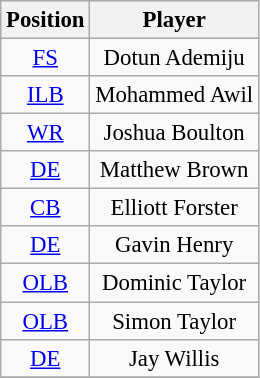<table class="wikitable" style="font-size: 95%; text-align: center;">
<tr>
<th>Position</th>
<th>Player</th>
</tr>
<tr>
<td><a href='#'>FS</a></td>
<td>Dotun Ademiju</td>
</tr>
<tr>
<td><a href='#'>ILB</a></td>
<td>Mohammed Awil</td>
</tr>
<tr>
<td><a href='#'>WR</a></td>
<td>Joshua Boulton</td>
</tr>
<tr>
<td><a href='#'>DE</a></td>
<td>Matthew Brown</td>
</tr>
<tr>
<td><a href='#'>CB</a></td>
<td>Elliott Forster</td>
</tr>
<tr>
<td><a href='#'>DE</a></td>
<td>Gavin Henry</td>
</tr>
<tr>
<td><a href='#'>OLB</a></td>
<td>Dominic Taylor</td>
</tr>
<tr>
<td><a href='#'>OLB</a></td>
<td>Simon Taylor</td>
</tr>
<tr>
<td><a href='#'>DE</a></td>
<td>Jay Willis</td>
</tr>
<tr>
</tr>
</table>
